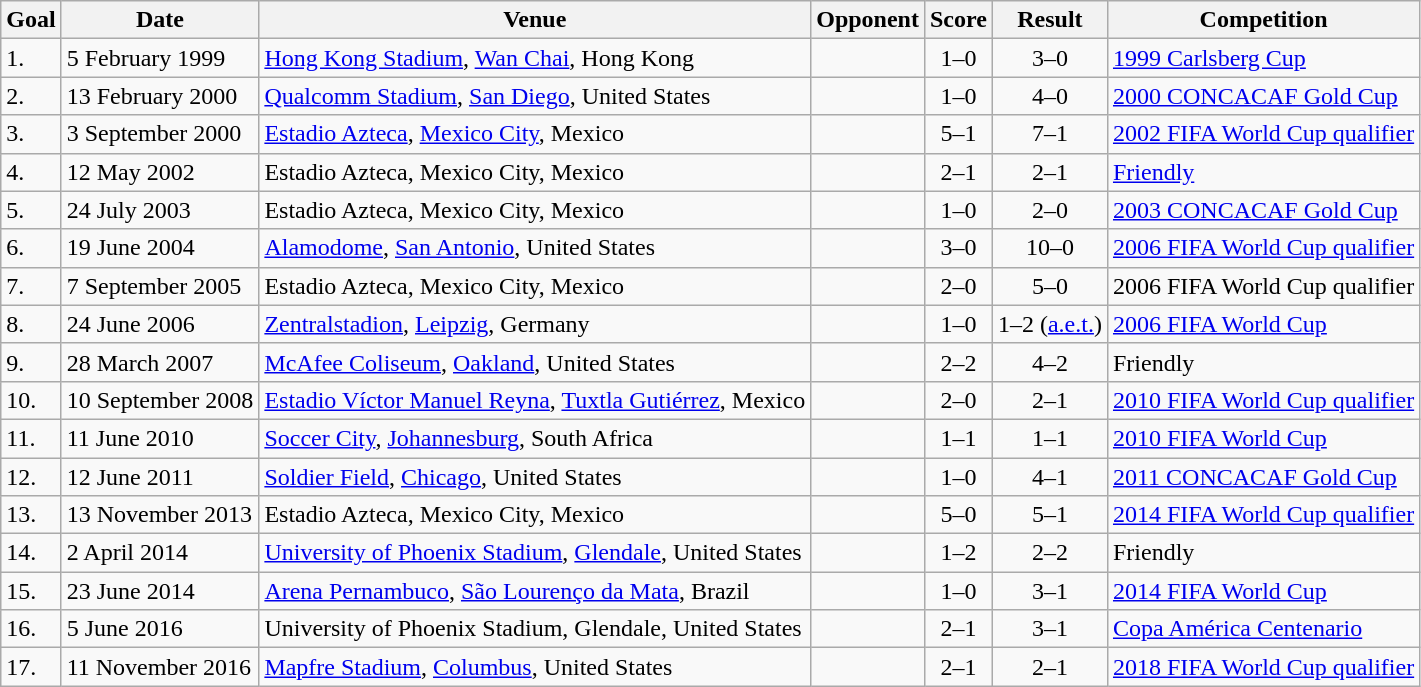<table class="wikitable">
<tr>
<th>Goal</th>
<th>Date</th>
<th>Venue</th>
<th>Opponent</th>
<th>Score</th>
<th>Result</th>
<th>Competition</th>
</tr>
<tr>
<td>1.</td>
<td>5 February 1999</td>
<td><a href='#'>Hong Kong Stadium</a>, <a href='#'>Wan Chai</a>, Hong Kong</td>
<td></td>
<td align=center>1–0</td>
<td align="center">3–0</td>
<td><a href='#'>1999 Carlsberg Cup</a></td>
</tr>
<tr>
<td>2.</td>
<td>13 February 2000</td>
<td><a href='#'>Qualcomm Stadium</a>, <a href='#'>San Diego</a>, United States</td>
<td></td>
<td align=center>1–0</td>
<td align="center">4–0</td>
<td><a href='#'>2000 CONCACAF Gold Cup</a></td>
</tr>
<tr>
<td>3.</td>
<td>3 September 2000</td>
<td><a href='#'>Estadio Azteca</a>, <a href='#'>Mexico City</a>, Mexico</td>
<td></td>
<td align=center>5–1</td>
<td align="center">7–1</td>
<td><a href='#'>2002 FIFA World Cup qualifier</a></td>
</tr>
<tr>
<td>4.</td>
<td>12 May 2002</td>
<td>Estadio Azteca, Mexico City, Mexico</td>
<td></td>
<td align=center>2–1</td>
<td align="center">2–1</td>
<td><a href='#'>Friendly</a></td>
</tr>
<tr>
<td>5.</td>
<td>24 July 2003</td>
<td>Estadio Azteca, Mexico City, Mexico</td>
<td></td>
<td align=center>1–0</td>
<td align="center">2–0</td>
<td><a href='#'>2003 CONCACAF Gold Cup</a></td>
</tr>
<tr>
<td>6.</td>
<td>19 June 2004</td>
<td><a href='#'>Alamodome</a>, <a href='#'>San Antonio</a>, United States</td>
<td></td>
<td align=center>3–0</td>
<td align="center">10–0</td>
<td><a href='#'>2006 FIFA World Cup qualifier</a></td>
</tr>
<tr>
<td>7.</td>
<td>7 September 2005</td>
<td>Estadio Azteca, Mexico City, Mexico</td>
<td></td>
<td align=center>2–0</td>
<td align="center">5–0</td>
<td>2006 FIFA World Cup qualifier</td>
</tr>
<tr>
<td>8.</td>
<td>24 June 2006</td>
<td><a href='#'>Zentralstadion</a>, <a href='#'>Leipzig</a>, Germany</td>
<td></td>
<td align=center>1–0</td>
<td align="center">1–2 (<a href='#'>a.e.t.</a>)</td>
<td><a href='#'>2006 FIFA World Cup</a></td>
</tr>
<tr>
<td>9.</td>
<td>28 March 2007</td>
<td><a href='#'>McAfee Coliseum</a>, <a href='#'>Oakland</a>, United States</td>
<td></td>
<td align=center>2–2</td>
<td align="center">4–2</td>
<td>Friendly</td>
</tr>
<tr>
<td>10.</td>
<td>10 September 2008</td>
<td><a href='#'>Estadio Víctor Manuel Reyna</a>, <a href='#'>Tuxtla Gutiérrez</a>, Mexico</td>
<td></td>
<td align=center>2–0</td>
<td align="center">2–1</td>
<td><a href='#'>2010 FIFA World Cup qualifier</a></td>
</tr>
<tr>
<td>11.</td>
<td>11 June 2010</td>
<td><a href='#'>Soccer City</a>, <a href='#'>Johannesburg</a>, South Africa</td>
<td></td>
<td align=center>1–1</td>
<td align="center">1–1</td>
<td><a href='#'>2010 FIFA World Cup</a></td>
</tr>
<tr>
<td>12.</td>
<td>12 June 2011</td>
<td><a href='#'>Soldier Field</a>, <a href='#'>Chicago</a>, United States</td>
<td></td>
<td align=center>1–0</td>
<td align="center">4–1</td>
<td><a href='#'>2011 CONCACAF Gold Cup</a></td>
</tr>
<tr>
<td>13.</td>
<td>13 November 2013</td>
<td>Estadio Azteca, Mexico City, Mexico</td>
<td></td>
<td align=center>5–0</td>
<td align="center">5–1</td>
<td><a href='#'>2014 FIFA World Cup qualifier</a></td>
</tr>
<tr>
<td>14.</td>
<td>2 April 2014</td>
<td><a href='#'>University of Phoenix Stadium</a>, <a href='#'>Glendale</a>, United States</td>
<td></td>
<td align=center>1–2</td>
<td align="center">2–2</td>
<td>Friendly</td>
</tr>
<tr>
<td>15.</td>
<td>23 June 2014</td>
<td><a href='#'>Arena Pernambuco</a>, <a href='#'>São Lourenço da Mata</a>, Brazil</td>
<td></td>
<td align=center>1–0</td>
<td align="center">3–1</td>
<td><a href='#'>2014 FIFA World Cup</a></td>
</tr>
<tr>
<td>16.</td>
<td>5 June 2016</td>
<td>University of Phoenix Stadium, Glendale, United States</td>
<td></td>
<td align=center>2–1</td>
<td align="center">3–1</td>
<td><a href='#'>Copa América Centenario</a></td>
</tr>
<tr>
<td>17.</td>
<td>11 November 2016</td>
<td><a href='#'>Mapfre Stadium</a>, <a href='#'>Columbus</a>, United States</td>
<td></td>
<td align=center>2–1</td>
<td align="center">2–1</td>
<td><a href='#'>2018 FIFA World Cup qualifier</a></td>
</tr>
</table>
